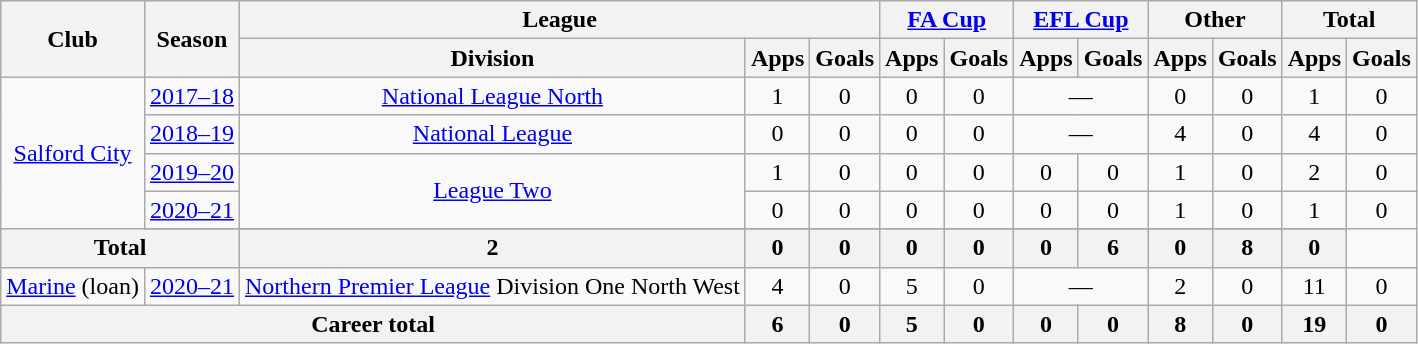<table class="wikitable" style="text-align:center">
<tr>
<th rowspan="2">Club</th>
<th rowspan="2">Season</th>
<th colspan="3">League</th>
<th colspan="2"><a href='#'>FA Cup</a></th>
<th colspan="2"><a href='#'>EFL Cup</a></th>
<th colspan="2">Other</th>
<th colspan="2">Total</th>
</tr>
<tr>
<th>Division</th>
<th>Apps</th>
<th>Goals</th>
<th>Apps</th>
<th>Goals</th>
<th>Apps</th>
<th>Goals</th>
<th>Apps</th>
<th>Goals</th>
<th>Apps</th>
<th>Goals</th>
</tr>
<tr>
<td rowspan="5"><a href='#'>Salford City</a></td>
<td><a href='#'>2017–18</a></td>
<td><a href='#'>National League North</a></td>
<td>1</td>
<td>0</td>
<td>0</td>
<td>0</td>
<td colspan="2">—</td>
<td>0</td>
<td>0</td>
<td>1</td>
<td>0</td>
</tr>
<tr>
<td><a href='#'>2018–19</a></td>
<td><a href='#'>National League</a></td>
<td>0</td>
<td>0</td>
<td>0</td>
<td>0</td>
<td colspan="2">—</td>
<td>4</td>
<td>0</td>
<td>4</td>
<td>0</td>
</tr>
<tr>
<td><a href='#'>2019–20</a></td>
<td rowspan="2"><a href='#'>League Two</a></td>
<td>1</td>
<td>0</td>
<td>0</td>
<td>0</td>
<td>0</td>
<td>0</td>
<td>1</td>
<td>0</td>
<td>2</td>
<td>0</td>
</tr>
<tr>
<td><a href='#'>2020–21</a></td>
<td>0</td>
<td>0</td>
<td>0</td>
<td>0</td>
<td>0</td>
<td>0</td>
<td>1</td>
<td>0</td>
<td>1</td>
<td>0</td>
</tr>
<tr>
</tr>
<tr style="font-weight:bold; background:#f3f3f3">
<td colspan="2">Total</td>
<th>2</th>
<th>0</th>
<th>0</th>
<th>0</th>
<th>0</th>
<th>0</th>
<th>6</th>
<th>0</th>
<th>8</th>
<th>0</th>
</tr>
<tr>
<td><a href='#'>Marine</a> (loan)</td>
<td><a href='#'>2020–21</a></td>
<td><a href='#'>Northern Premier League</a> Division One North West</td>
<td>4</td>
<td>0</td>
<td>5</td>
<td>0</td>
<td colspan="2">—</td>
<td>2</td>
<td>0</td>
<td>11</td>
<td>0</td>
</tr>
<tr>
<th colspan="3">Career total</th>
<th>6</th>
<th>0</th>
<th>5</th>
<th>0</th>
<th>0</th>
<th>0</th>
<th>8</th>
<th>0</th>
<th>19</th>
<th>0</th>
</tr>
</table>
